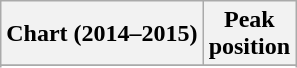<table class="wikitable sortable">
<tr>
<th>Chart (2014–2015)</th>
<th>Peak<br>position</th>
</tr>
<tr>
</tr>
<tr>
</tr>
<tr>
</tr>
<tr>
</tr>
</table>
